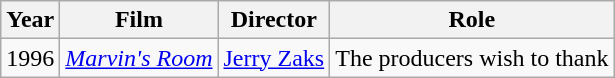<table class="wikitable">
<tr>
<th>Year</th>
<th>Film</th>
<th>Director</th>
<th>Role</th>
</tr>
<tr>
<td>1996</td>
<td><em><a href='#'>Marvin's Room</a></em></td>
<td><a href='#'>Jerry Zaks</a></td>
<td>The producers wish to thank</td>
</tr>
</table>
